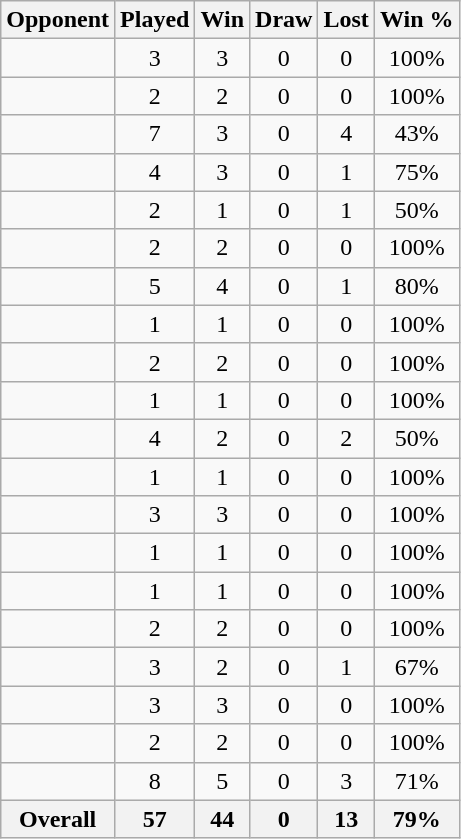<table class="wikitable sortable" style="text-align:center">
<tr>
<th>Opponent</th>
<th>Played</th>
<th>Win</th>
<th>Draw</th>
<th>Lost</th>
<th>Win %</th>
</tr>
<tr>
<td align=left></td>
<td>3</td>
<td>3</td>
<td>0</td>
<td>0</td>
<td>100%</td>
</tr>
<tr>
<td align=left></td>
<td>2</td>
<td>2</td>
<td>0</td>
<td>0</td>
<td>100%</td>
</tr>
<tr>
<td align=left></td>
<td>7</td>
<td>3</td>
<td>0</td>
<td>4</td>
<td>43%</td>
</tr>
<tr>
<td align=left></td>
<td>4</td>
<td>3</td>
<td>0</td>
<td>1</td>
<td>75%</td>
</tr>
<tr>
<td align=left></td>
<td>2</td>
<td>1</td>
<td>0</td>
<td>1</td>
<td>50%</td>
</tr>
<tr>
<td align=left></td>
<td>2</td>
<td>2</td>
<td>0</td>
<td>0</td>
<td>100%</td>
</tr>
<tr>
<td align=left></td>
<td>5</td>
<td>4</td>
<td>0</td>
<td>1</td>
<td>80%</td>
</tr>
<tr>
<td align=left></td>
<td>1</td>
<td>1</td>
<td>0</td>
<td>0</td>
<td>100%</td>
</tr>
<tr>
<td align=left></td>
<td>2</td>
<td>2</td>
<td>0</td>
<td>0</td>
<td>100%</td>
</tr>
<tr>
<td align=left></td>
<td>1</td>
<td>1</td>
<td>0</td>
<td>0</td>
<td>100%</td>
</tr>
<tr>
<td align=left></td>
<td>4</td>
<td>2</td>
<td>0</td>
<td>2</td>
<td>50%</td>
</tr>
<tr>
<td align=left></td>
<td>1</td>
<td>1</td>
<td>0</td>
<td>0</td>
<td>100%</td>
</tr>
<tr>
<td align=left></td>
<td>3</td>
<td>3</td>
<td>0</td>
<td>0</td>
<td>100%</td>
</tr>
<tr>
<td align=left></td>
<td>1</td>
<td>1</td>
<td>0</td>
<td>0</td>
<td>100%</td>
</tr>
<tr>
<td align=left></td>
<td>1</td>
<td>1</td>
<td>0</td>
<td>0</td>
<td>100%</td>
</tr>
<tr>
<td align=left></td>
<td>2</td>
<td>2</td>
<td>0</td>
<td>0</td>
<td>100%</td>
</tr>
<tr>
<td align=left></td>
<td>3</td>
<td>2</td>
<td>0</td>
<td>1</td>
<td>67%</td>
</tr>
<tr>
<td align=left></td>
<td>3</td>
<td>3</td>
<td>0</td>
<td>0</td>
<td>100%</td>
</tr>
<tr>
<td align=left></td>
<td>2</td>
<td>2</td>
<td>0</td>
<td>0</td>
<td>100%</td>
</tr>
<tr>
<td align=left></td>
<td>8</td>
<td>5</td>
<td>0</td>
<td>3</td>
<td>71%</td>
</tr>
<tr>
<th>Overall</th>
<th>57</th>
<th>44</th>
<th>0</th>
<th>13</th>
<th>79%</th>
</tr>
</table>
